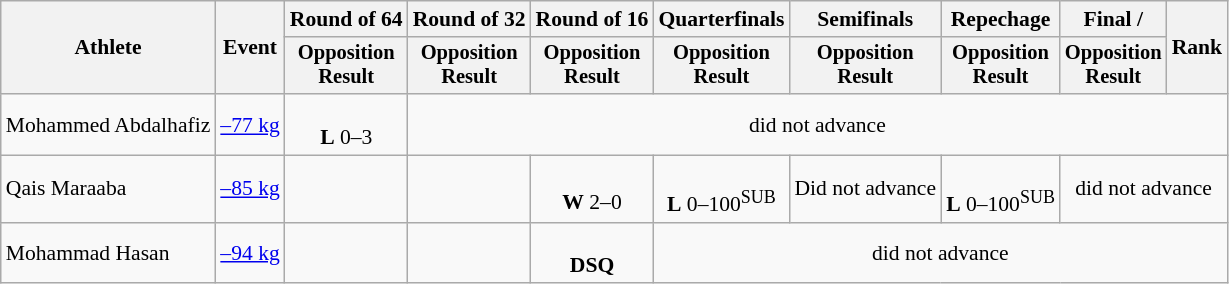<table class=wikitable style=font-size:90%;text-align:center>
<tr>
<th rowspan="2">Athlete</th>
<th rowspan="2">Event</th>
<th>Round of 64</th>
<th>Round of 32</th>
<th>Round of 16</th>
<th>Quarterfinals</th>
<th>Semifinals</th>
<th>Repechage</th>
<th>Final / </th>
<th rowspan=2>Rank</th>
</tr>
<tr style="font-size:95%">
<th>Opposition<br>Result</th>
<th>Opposition<br>Result</th>
<th>Opposition<br>Result</th>
<th>Opposition<br>Result</th>
<th>Opposition<br>Result</th>
<th>Opposition<br>Result</th>
<th>Opposition<br>Result</th>
</tr>
<tr>
<td align=left>Mohammed Abdalhafiz</td>
<td align=left><a href='#'>–77 kg</a></td>
<td><br><strong>L</strong> 0–3</td>
<td colspan=7>did not advance</td>
</tr>
<tr>
<td align=left>Qais Maraaba</td>
<td align=left><a href='#'>–85 kg</a></td>
<td></td>
<td></td>
<td><br><strong>W</strong> 2–0</td>
<td><br><strong>L</strong> 0–100<sup>SUB</sup></td>
<td>Did not advance</td>
<td><br><strong>L</strong> 0–100<sup>SUB</sup></td>
<td colspan=2>did not advance</td>
</tr>
<tr>
<td align=left>Mohammad Hasan</td>
<td align=left><a href='#'>–94 kg</a></td>
<td></td>
<td></td>
<td><br><strong>DSQ</strong></td>
<td colspan=5>did not advance</td>
</tr>
</table>
